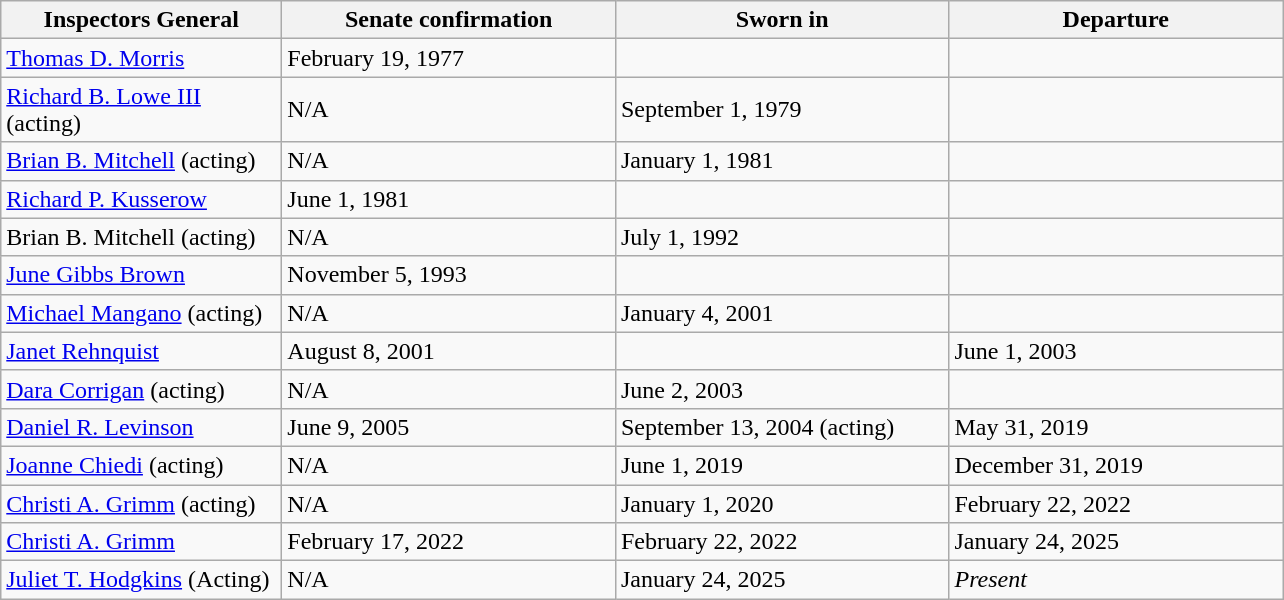<table class="wikitable">
<tr>
<th scope="col" width="180">Inspectors General</th>
<th scope="col" width="215">Senate confirmation</th>
<th scope="col" width="215">Sworn in</th>
<th scope="col" width="215">Departure</th>
</tr>
<tr>
<td><a href='#'>Thomas D. Morris</a></td>
<td>February 19, 1977</td>
<td></td>
<td></td>
</tr>
<tr>
<td><a href='#'>Richard B. Lowe III</a> (acting)</td>
<td>N/A</td>
<td>September 1, 1979</td>
<td></td>
</tr>
<tr>
<td><a href='#'>Brian B. Mitchell</a> (acting)</td>
<td>N/A</td>
<td>January 1, 1981</td>
<td></td>
</tr>
<tr>
<td><a href='#'>Richard P. Kusserow</a></td>
<td>June 1, 1981</td>
<td></td>
<td></td>
</tr>
<tr>
<td>Brian B. Mitchell (acting)</td>
<td>N/A</td>
<td>July 1, 1992</td>
<td></td>
</tr>
<tr>
<td><a href='#'>June Gibbs Brown</a></td>
<td>November 5, 1993</td>
<td></td>
<td></td>
</tr>
<tr>
<td><a href='#'>Michael Mangano</a> (acting)</td>
<td>N/A</td>
<td>January 4, 2001</td>
<td></td>
</tr>
<tr>
<td><a href='#'>Janet Rehnquist</a></td>
<td>August 8, 2001</td>
<td></td>
<td>June 1, 2003</td>
</tr>
<tr>
<td><a href='#'>Dara Corrigan</a> (acting)</td>
<td>N/A</td>
<td>June 2, 2003</td>
<td></td>
</tr>
<tr>
<td><a href='#'>Daniel R. Levinson</a></td>
<td>June 9, 2005</td>
<td>September 13, 2004 (acting)</td>
<td>May 31, 2019</td>
</tr>
<tr>
<td><a href='#'>Joanne Chiedi</a> (acting)</td>
<td>N/A</td>
<td>June 1, 2019</td>
<td>December 31, 2019</td>
</tr>
<tr>
<td><a href='#'>Christi A. Grimm</a> (acting)</td>
<td>N/A</td>
<td>January 1, 2020</td>
<td>February 22, 2022</td>
</tr>
<tr>
<td><a href='#'>Christi A. Grimm</a></td>
<td>February 17, 2022</td>
<td>February 22, 2022</td>
<td>January 24, 2025</td>
</tr>
<tr>
<td><a href='#'>Juliet T. Hodgkins</a> (Acting)</td>
<td>N/A</td>
<td>January 24, 2025</td>
<td><em>Present</em></td>
</tr>
</table>
